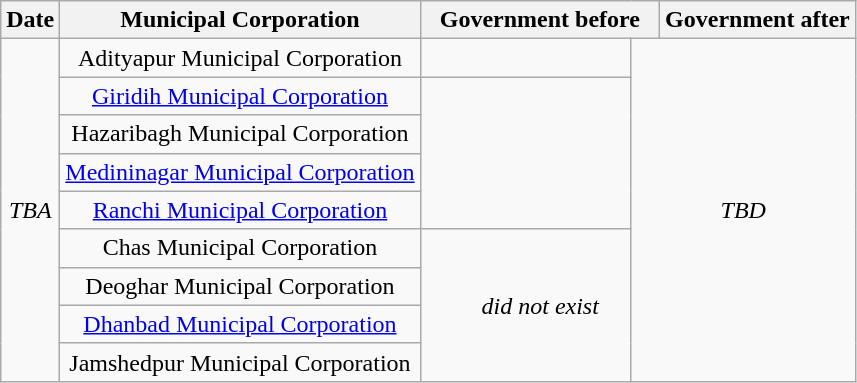<table class="wikitable sortable"style="text-align:center;">
<tr>
<th>Date</th>
<th>Municipal Corporation</th>
<th colspan=2>Government before</th>
<th colspan=2>Government after</th>
</tr>
<tr>
<td rowspan="9"><em>TBA</em></td>
<td>Adityapur Municipal Corporation</td>
<td></td>
<td colspan="2" rowspan="9"><em>TBD</em></td>
</tr>
<tr>
<td><a href='#'>Giridih Municipal Corporation</a></td>
</tr>
<tr>
<td>Hazaribagh Municipal Corporation</td>
</tr>
<tr>
<td><a href='#'>Medininagar Municipal Corporation</a></td>
</tr>
<tr>
<td><a href='#'>Ranchi Municipal Corporation</a></td>
</tr>
<tr>
<td>Chas Municipal Corporation</td>
<td style="text-align:center;" rowspan=4 colspan=2><em>did not exist</em></td>
</tr>
<tr>
<td>Deoghar Municipal Corporation</td>
</tr>
<tr>
<td><a href='#'>Dhanbad Municipal Corporation</a></td>
</tr>
<tr>
<td>Jamshedpur Municipal Corporation</td>
</tr>
</table>
